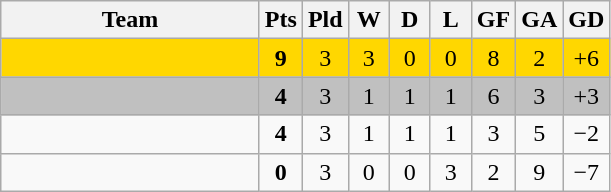<table class="wikitable" style="text-align: center;">
<tr>
<th width=165>Team</th>
<th width=20>Pts</th>
<th width=20>Pld</th>
<th width=20>W</th>
<th width=20>D</th>
<th width=20>L</th>
<th width=20>GF</th>
<th width=20>GA</th>
<th width=20>GD</th>
</tr>
<tr bgcolor=gold>
<td style="text-align:left;"></td>
<td><strong>9</strong></td>
<td>3</td>
<td>3</td>
<td>0</td>
<td>0</td>
<td>8</td>
<td>2</td>
<td>+6</td>
</tr>
<tr bgcolor=silver>
<td style="text-align:left;"></td>
<td><strong>4</strong></td>
<td>3</td>
<td>1</td>
<td>1</td>
<td>1</td>
<td>6</td>
<td>3</td>
<td>+3</td>
</tr>
<tr>
<td style="text-align:left;"></td>
<td><strong>4</strong></td>
<td>3</td>
<td>1</td>
<td>1</td>
<td>1</td>
<td>3</td>
<td>5</td>
<td>−2</td>
</tr>
<tr>
<td style="text-align:left;"></td>
<td><strong>0</strong></td>
<td>3</td>
<td>0</td>
<td>0</td>
<td>3</td>
<td>2</td>
<td>9</td>
<td>−7</td>
</tr>
</table>
